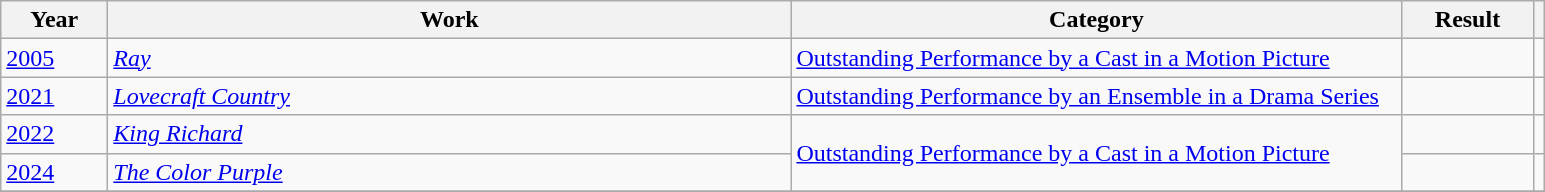<table class="wikitable">
<tr>
<th scope="col" style="width:4em;">Year</th>
<th scope="col" style="width:28em;">Work</th>
<th scope="col" style="width:25em;">Category</th>
<th scope="col" style="width:5em;">Result</th>
<th></th>
</tr>
<tr>
<td><a href='#'>2005</a></td>
<td><em><a href='#'>Ray</a></em></td>
<td><a href='#'>Outstanding Performance by a Cast in a Motion Picture</a></td>
<td></td>
<td></td>
</tr>
<tr>
<td><a href='#'>2021</a></td>
<td><em><a href='#'>Lovecraft Country</a></em></td>
<td><a href='#'>Outstanding Performance by an Ensemble in a Drama Series</a></td>
<td></td>
<td></td>
</tr>
<tr>
<td><a href='#'>2022</a></td>
<td><em><a href='#'>King Richard</a></em></td>
<td rowspan=2><a href='#'>Outstanding Performance by a Cast in a Motion Picture</a></td>
<td></td>
<td></td>
</tr>
<tr>
<td><a href='#'>2024</a></td>
<td><em><a href='#'>The Color Purple</a></em></td>
<td></td>
<td></td>
</tr>
<tr>
</tr>
</table>
